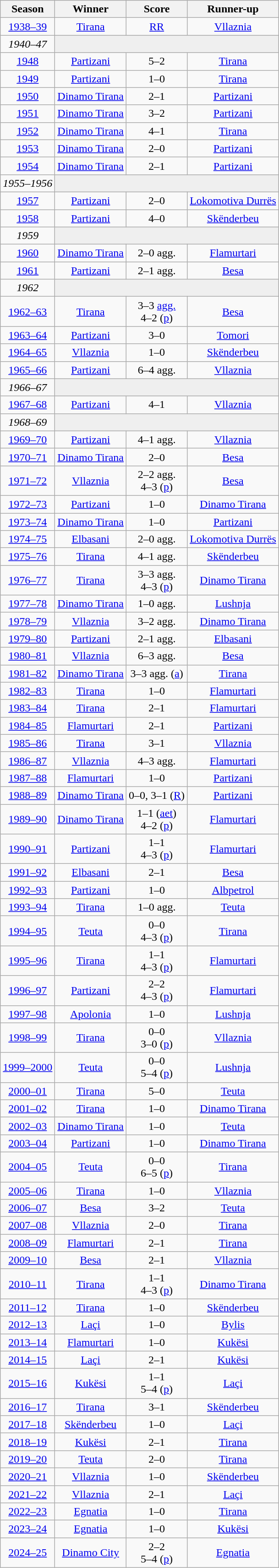<table class="wikitable sortable" style="text-align: center; font-size: 100%;">
<tr>
<th>Season</th>
<th>Winner</th>
<th>Score</th>
<th>Runner-up</th>
</tr>
<tr>
<td><a href='#'>1938–39</a></td>
<td><a href='#'>Tirana</a></td>
<td><a href='#'>RR</a></td>
<td><a href='#'>Vllaznia</a></td>
</tr>
<tr>
<td><em>1940–47</em></td>
<td colspan=3 style=background:#efefef></td>
</tr>
<tr>
<td><a href='#'>1948</a></td>
<td><a href='#'>Partizani</a></td>
<td>5–2</td>
<td><a href='#'>Tirana</a></td>
</tr>
<tr>
<td><a href='#'>1949</a></td>
<td><a href='#'>Partizani</a></td>
<td>1–0</td>
<td><a href='#'>Tirana</a></td>
</tr>
<tr>
<td><a href='#'>1950</a></td>
<td><a href='#'>Dinamo Tirana</a></td>
<td>2–1</td>
<td><a href='#'>Partizani</a></td>
</tr>
<tr>
<td><a href='#'>1951</a></td>
<td><a href='#'>Dinamo Tirana</a></td>
<td>3–2</td>
<td><a href='#'>Partizani</a></td>
</tr>
<tr>
<td><a href='#'>1952</a></td>
<td><a href='#'>Dinamo Tirana</a></td>
<td>4–1</td>
<td><a href='#'>Tirana</a></td>
</tr>
<tr>
<td><a href='#'>1953</a></td>
<td><a href='#'>Dinamo Tirana</a></td>
<td>2–0</td>
<td><a href='#'>Partizani</a></td>
</tr>
<tr>
<td><a href='#'>1954</a></td>
<td><a href='#'>Dinamo Tirana</a></td>
<td>2–1</td>
<td><a href='#'>Partizani</a></td>
</tr>
<tr>
<td><em>1955–1956</em></td>
<td colspan=3 style=background:#efefef></td>
</tr>
<tr>
<td><a href='#'>1957</a></td>
<td><a href='#'>Partizani</a></td>
<td>2–0</td>
<td><a href='#'>Lokomotiva Durrës</a></td>
</tr>
<tr>
<td><a href='#'>1958</a></td>
<td><a href='#'>Partizani</a></td>
<td>4–0</td>
<td><a href='#'>Skënderbeu</a></td>
</tr>
<tr>
<td><em>1959</em></td>
<td colspan=3 style=background:#efefef></td>
</tr>
<tr>
<td><a href='#'>1960</a></td>
<td><a href='#'>Dinamo Tirana</a></td>
<td>2–0 agg.</td>
<td><a href='#'>Flamurtari</a></td>
</tr>
<tr>
<td><a href='#'>1961</a></td>
<td><a href='#'>Partizani</a></td>
<td>2–1 agg.</td>
<td><a href='#'>Besa</a></td>
</tr>
<tr>
<td><em>1962</em></td>
<td colspan=3 style=background:#efefef></td>
</tr>
<tr>
<td><a href='#'>1962–63</a></td>
<td><a href='#'>Tirana</a></td>
<td>3–3 <a href='#'>agg.</a><br>4–2 (<a href='#'>p</a>)</td>
<td><a href='#'>Besa</a></td>
</tr>
<tr>
<td><a href='#'>1963–64</a></td>
<td><a href='#'>Partizani</a></td>
<td>3–0</td>
<td><a href='#'>Tomori</a></td>
</tr>
<tr>
<td><a href='#'>1964–65</a></td>
<td><a href='#'>Vllaznia</a></td>
<td>1–0</td>
<td><a href='#'>Skënderbeu</a></td>
</tr>
<tr>
<td><a href='#'>1965–66</a></td>
<td><a href='#'>Partizani</a></td>
<td>6–4 agg.</td>
<td><a href='#'>Vllaznia</a></td>
</tr>
<tr>
<td><em>1966–67</em></td>
<td colspan=3 style=background:#efefef></td>
</tr>
<tr>
<td><a href='#'>1967–68</a></td>
<td><a href='#'>Partizani</a></td>
<td>4–1</td>
<td><a href='#'>Vllaznia</a></td>
</tr>
<tr>
<td><em>1968–69</em></td>
<td colspan=3 style=background:#efefef></td>
</tr>
<tr>
<td><a href='#'>1969–70</a></td>
<td><a href='#'>Partizani</a></td>
<td>4–1 agg.</td>
<td><a href='#'>Vllaznia</a></td>
</tr>
<tr>
<td><a href='#'>1970–71</a></td>
<td><a href='#'>Dinamo Tirana</a></td>
<td>2–0</td>
<td><a href='#'>Besa</a></td>
</tr>
<tr>
<td><a href='#'>1971–72</a></td>
<td><a href='#'>Vllaznia</a></td>
<td>2–2 agg.<br>4–3 (<a href='#'>p</a>)</td>
<td><a href='#'>Besa</a></td>
</tr>
<tr>
<td><a href='#'>1972–73</a></td>
<td><a href='#'>Partizani</a></td>
<td>1–0</td>
<td><a href='#'>Dinamo Tirana</a></td>
</tr>
<tr>
<td><a href='#'>1973–74</a></td>
<td><a href='#'>Dinamo Tirana</a></td>
<td>1–0</td>
<td><a href='#'>Partizani</a></td>
</tr>
<tr>
<td><a href='#'>1974–75</a></td>
<td><a href='#'>Elbasani</a></td>
<td>2–0 agg.</td>
<td><a href='#'>Lokomotiva Durrës</a></td>
</tr>
<tr>
<td><a href='#'>1975–76</a></td>
<td><a href='#'>Tirana</a></td>
<td>4–1 agg.</td>
<td><a href='#'>Skënderbeu</a></td>
</tr>
<tr>
<td><a href='#'>1976–77</a></td>
<td><a href='#'>Tirana</a></td>
<td>3–3 agg.<br>4–3 (<a href='#'>p</a>)</td>
<td><a href='#'>Dinamo Tirana</a></td>
</tr>
<tr>
<td><a href='#'>1977–78</a></td>
<td><a href='#'>Dinamo Tirana</a></td>
<td>1–0 agg.</td>
<td><a href='#'>Lushnja</a></td>
</tr>
<tr>
<td><a href='#'>1978–79</a></td>
<td><a href='#'>Vllaznia</a></td>
<td>3–2 agg.</td>
<td><a href='#'>Dinamo Tirana</a></td>
</tr>
<tr>
<td><a href='#'>1979–80</a></td>
<td><a href='#'>Partizani</a></td>
<td>2–1 agg.</td>
<td><a href='#'>Elbasani</a></td>
</tr>
<tr>
<td><a href='#'>1980–81</a></td>
<td><a href='#'>Vllaznia</a></td>
<td>6–3 agg.</td>
<td><a href='#'>Besa</a></td>
</tr>
<tr>
<td><a href='#'>1981–82</a></td>
<td><a href='#'>Dinamo Tirana</a></td>
<td>3–3 agg. (<a href='#'>a</a>)</td>
<td><a href='#'>Tirana</a></td>
</tr>
<tr>
<td><a href='#'>1982–83</a></td>
<td><a href='#'>Tirana</a></td>
<td>1–0</td>
<td><a href='#'>Flamurtari</a></td>
</tr>
<tr>
<td><a href='#'>1983–84</a></td>
<td><a href='#'>Tirana</a></td>
<td>2–1</td>
<td><a href='#'>Flamurtari</a></td>
</tr>
<tr>
<td><a href='#'>1984–85</a></td>
<td><a href='#'>Flamurtari</a></td>
<td>2–1</td>
<td><a href='#'>Partizani</a></td>
</tr>
<tr>
<td><a href='#'>1985–86</a></td>
<td><a href='#'>Tirana</a></td>
<td>3–1</td>
<td><a href='#'>Vllaznia</a></td>
</tr>
<tr>
<td><a href='#'>1986–87</a></td>
<td><a href='#'>Vllaznia</a></td>
<td>4–3 agg.</td>
<td><a href='#'>Flamurtari</a></td>
</tr>
<tr>
<td><a href='#'>1987–88</a></td>
<td><a href='#'>Flamurtari</a></td>
<td>1–0</td>
<td><a href='#'>Partizani</a></td>
</tr>
<tr>
<td><a href='#'>1988–89</a></td>
<td><a href='#'>Dinamo Tirana</a></td>
<td>0–0, 3–1 (<a href='#'>R</a>)</td>
<td><a href='#'>Partizani</a></td>
</tr>
<tr>
<td><a href='#'>1989–90</a></td>
<td><a href='#'>Dinamo Tirana</a></td>
<td>1–1 (<a href='#'>aet</a>)<br>4–2 (<a href='#'>p</a>)</td>
<td><a href='#'>Flamurtari</a></td>
</tr>
<tr>
<td><a href='#'>1990–91</a></td>
<td><a href='#'>Partizani</a></td>
<td>1–1 <br>4–3 (<a href='#'>p</a>)</td>
<td><a href='#'>Flamurtari</a></td>
</tr>
<tr>
<td><a href='#'>1991–92</a></td>
<td><a href='#'>Elbasani</a></td>
<td>2–1</td>
<td><a href='#'>Besa</a></td>
</tr>
<tr>
<td><a href='#'>1992–93</a></td>
<td><a href='#'>Partizani</a></td>
<td>1–0</td>
<td><a href='#'>Albpetrol</a></td>
</tr>
<tr>
<td><a href='#'>1993–94</a></td>
<td><a href='#'>Tirana</a></td>
<td>1–0 agg.</td>
<td><a href='#'>Teuta</a></td>
</tr>
<tr>
<td><a href='#'>1994–95</a></td>
<td><a href='#'>Teuta</a></td>
<td>0–0 <br>4–3 (<a href='#'>p</a>)</td>
<td><a href='#'>Tirana</a></td>
</tr>
<tr>
<td><a href='#'>1995–96</a></td>
<td><a href='#'>Tirana</a></td>
<td>1–1 <br>4–3 (<a href='#'>p</a>)</td>
<td><a href='#'>Flamurtari</a></td>
</tr>
<tr>
<td><a href='#'>1996–97</a></td>
<td><a href='#'>Partizani</a></td>
<td>2–2 <br>4–3 (<a href='#'>p</a>)</td>
<td><a href='#'>Flamurtari</a></td>
</tr>
<tr>
<td><a href='#'>1997–98</a></td>
<td><a href='#'>Apolonia</a></td>
<td>1–0</td>
<td><a href='#'>Lushnja</a></td>
</tr>
<tr>
<td><a href='#'>1998–99</a></td>
<td><a href='#'>Tirana</a></td>
<td>0–0 <br>3–0 (<a href='#'>p</a>)</td>
<td><a href='#'>Vllaznia</a></td>
</tr>
<tr>
<td><a href='#'>1999–2000</a></td>
<td><a href='#'>Teuta</a></td>
<td>0–0 <br>5–4 (<a href='#'>p</a>)</td>
<td><a href='#'>Lushnja</a></td>
</tr>
<tr>
<td><a href='#'>2000–01</a></td>
<td><a href='#'>Tirana</a></td>
<td>5–0</td>
<td><a href='#'>Teuta</a></td>
</tr>
<tr>
<td><a href='#'>2001–02</a></td>
<td><a href='#'>Tirana</a></td>
<td>1–0</td>
<td><a href='#'>Dinamo Tirana</a></td>
</tr>
<tr>
<td><a href='#'>2002–03</a></td>
<td><a href='#'>Dinamo Tirana</a></td>
<td>1–0</td>
<td><a href='#'>Teuta</a></td>
</tr>
<tr>
<td><a href='#'>2003–04</a></td>
<td><a href='#'>Partizani</a></td>
<td>1–0</td>
<td><a href='#'>Dinamo Tirana</a></td>
</tr>
<tr>
<td><a href='#'>2004–05</a></td>
<td><a href='#'>Teuta</a></td>
<td>0–0 <br>6–5 (<a href='#'>p</a>)</td>
<td><a href='#'>Tirana</a></td>
</tr>
<tr>
<td><a href='#'>2005–06</a></td>
<td><a href='#'>Tirana</a></td>
<td>1–0</td>
<td><a href='#'>Vllaznia</a></td>
</tr>
<tr>
<td><a href='#'>2006–07</a></td>
<td><a href='#'>Besa</a></td>
<td>3–2</td>
<td><a href='#'>Teuta</a></td>
</tr>
<tr>
<td><a href='#'>2007–08</a></td>
<td><a href='#'>Vllaznia</a></td>
<td>2–0</td>
<td><a href='#'>Tirana</a></td>
</tr>
<tr>
<td><a href='#'>2008–09</a></td>
<td><a href='#'>Flamurtari</a></td>
<td>2–1</td>
<td><a href='#'>Tirana</a></td>
</tr>
<tr>
<td><a href='#'>2009–10</a></td>
<td><a href='#'>Besa</a></td>
<td>2–1 </td>
<td><a href='#'>Vllaznia</a></td>
</tr>
<tr>
<td><a href='#'>2010–11</a></td>
<td><a href='#'>Tirana</a></td>
<td>1–1 <br>4–3 (<a href='#'>p</a>)</td>
<td><a href='#'>Dinamo Tirana</a></td>
</tr>
<tr>
<td><a href='#'>2011–12</a></td>
<td><a href='#'>Tirana</a></td>
<td>1–0 </td>
<td><a href='#'>Skënderbeu</a></td>
</tr>
<tr>
<td><a href='#'>2012–13</a></td>
<td><a href='#'>Laçi</a></td>
<td>1–0 </td>
<td><a href='#'>Bylis</a></td>
</tr>
<tr>
<td><a href='#'>2013–14</a></td>
<td><a href='#'>Flamurtari</a></td>
<td>1–0</td>
<td><a href='#'>Kukësi</a></td>
</tr>
<tr>
<td><a href='#'>2014–15</a></td>
<td><a href='#'>Laçi</a></td>
<td>2–1</td>
<td><a href='#'>Kukësi</a></td>
</tr>
<tr>
<td><a href='#'>2015–16</a></td>
<td><a href='#'>Kukësi</a></td>
<td>1–1 <br>5–4 (<a href='#'>p</a>)</td>
<td><a href='#'>Laçi</a></td>
</tr>
<tr>
<td><a href='#'>2016–17</a></td>
<td><a href='#'>Tirana</a></td>
<td>3–1 </td>
<td><a href='#'>Skënderbeu</a></td>
</tr>
<tr>
<td><a href='#'>2017–18</a></td>
<td><a href='#'>Skënderbeu</a></td>
<td>1–0</td>
<td><a href='#'>Laçi</a></td>
</tr>
<tr>
<td><a href='#'>2018–19</a></td>
<td><a href='#'>Kukësi</a></td>
<td>2–1</td>
<td><a href='#'>Tirana</a></td>
</tr>
<tr>
<td><a href='#'>2019–20</a></td>
<td><a href='#'>Teuta</a></td>
<td>2–0</td>
<td><a href='#'>Tirana</a></td>
</tr>
<tr>
<td><a href='#'>2020–21</a></td>
<td><a href='#'>Vllaznia</a></td>
<td>1–0</td>
<td><a href='#'>Skënderbeu</a></td>
</tr>
<tr>
<td><a href='#'>2021–22</a></td>
<td><a href='#'>Vllaznia</a></td>
<td>2–1 </td>
<td><a href='#'>Laçi</a></td>
</tr>
<tr>
<td><a href='#'>2022–23</a></td>
<td><a href='#'>Egnatia</a></td>
<td>1–0 </td>
<td><a href='#'>Tirana</a></td>
</tr>
<tr>
<td><a href='#'>2023–24</a></td>
<td><a href='#'>Egnatia</a></td>
<td>1–0</td>
<td><a href='#'>Kukësi</a></td>
</tr>
<tr>
<td><a href='#'>2024–25</a></td>
<td><a href='#'>Dinamo City</a></td>
<td>2–2 <br>5–4 (<a href='#'>p</a>)</td>
<td><a href='#'>Egnatia</a></td>
</tr>
</table>
